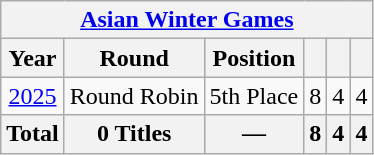<table class="wikitable" style="text-align: center;">
<tr>
<th colspan=10><a href='#'>Asian Winter Games</a></th>
</tr>
<tr>
<th>Year</th>
<th>Round</th>
<th>Position</th>
<th></th>
<th></th>
<th></th>
</tr>
<tr>
<td> <a href='#'>2025</a></td>
<td>Round Robin</td>
<td>5th Place</td>
<td>8</td>
<td>4</td>
<td>4</td>
</tr>
<tr>
<th>Total</th>
<th>0 Titles</th>
<th>—</th>
<th>8</th>
<th>4</th>
<th>4</th>
</tr>
</table>
